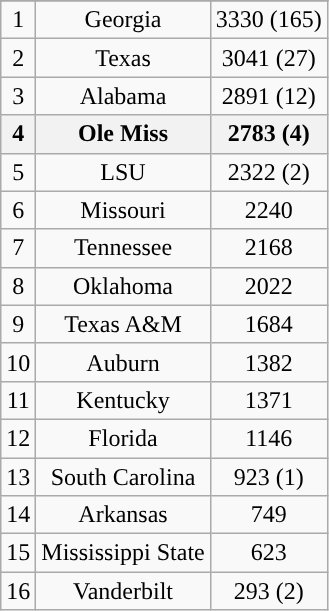<table class="wikitable" style="display: inline-table;">
<tr align="center">
</tr>
<tr align="center">
<td>1</td>
<td>Georgia</td>
<td>3330 (165)</td>
</tr>
<tr align="center">
<td>2</td>
<td>Texas</td>
<td>3041 (27)</td>
</tr>
<tr align="center">
<td>3</td>
<td>Alabama</td>
<td>2891 (12)</td>
</tr>
<tr align="center">
<th>4</th>
<th>Ole Miss</th>
<th>2783 (4)</th>
</tr>
<tr align="center">
<td>5</td>
<td>LSU</td>
<td>2322 (2)</td>
</tr>
<tr align="center">
<td>6</td>
<td>Missouri</td>
<td>2240</td>
</tr>
<tr align="center">
<td>7</td>
<td>Tennessee</td>
<td>2168</td>
</tr>
<tr align="center">
<td>8</td>
<td>Oklahoma</td>
<td>2022</td>
</tr>
<tr align="center">
<td>9</td>
<td>Texas A&M</td>
<td>1684</td>
</tr>
<tr align="center">
<td>10</td>
<td>Auburn</td>
<td>1382</td>
</tr>
<tr align="center">
<td>11</td>
<td>Kentucky</td>
<td>1371</td>
</tr>
<tr align="center">
<td>12</td>
<td>Florida</td>
<td>1146</td>
</tr>
<tr align="center">
<td>13</td>
<td>South Carolina</td>
<td>923 (1)</td>
</tr>
<tr align="center">
<td>14</td>
<td>Arkansas</td>
<td>749</td>
</tr>
<tr align="center">
<td>15</td>
<td>Mississippi State</td>
<td>623</td>
</tr>
<tr align="center">
<td>16</td>
<td>Vanderbilt</td>
<td>293 (2)</td>
</tr>
</table>
